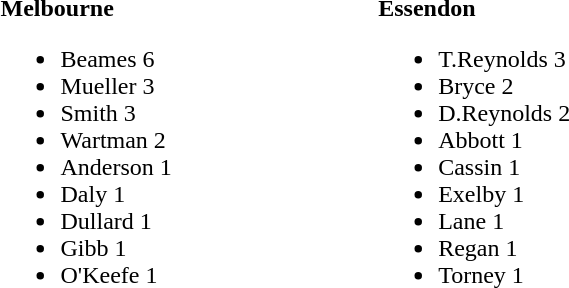<table width="40%">
<tr>
<td valign="top" width="30%"><br><strong>Melbourne</strong><ul><li>Beames 6</li><li>Mueller 3</li><li>Smith 3</li><li>Wartman 2</li><li>Anderson 1</li><li>Daly 1</li><li>Dullard 1</li><li>Gibb 1</li><li>O'Keefe 1</li></ul></td>
<td valign="top" width="30%"><br><strong>Essendon</strong><ul><li>T.Reynolds 3</li><li>Bryce 2</li><li>D.Reynolds 2</li><li>Abbott 1</li><li>Cassin 1</li><li>Exelby 1</li><li>Lane 1</li><li>Regan 1</li><li>Torney 1</li></ul></td>
</tr>
</table>
